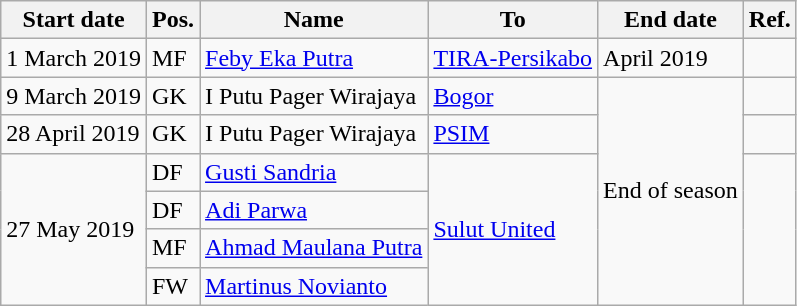<table class="wikitable">
<tr>
<th>Start date</th>
<th>Pos.</th>
<th>Name</th>
<th>To</th>
<th>End date</th>
<th>Ref.</th>
</tr>
<tr>
<td>1 March 2019</td>
<td>MF</td>
<td> <a href='#'>Feby Eka Putra</a></td>
<td><a href='#'>TIRA-Persikabo</a></td>
<td>April 2019</td>
<td></td>
</tr>
<tr>
<td>9 March 2019</td>
<td>GK</td>
<td> I Putu Pager Wirajaya</td>
<td><a href='#'>Bogor</a></td>
<td rowspan="6">End of season</td>
<td></td>
</tr>
<tr>
<td>28 April 2019</td>
<td>GK</td>
<td> I Putu Pager Wirajaya</td>
<td><a href='#'>PSIM</a></td>
<td></td>
</tr>
<tr>
<td rowspan="4">27 May 2019</td>
<td>DF</td>
<td> <a href='#'>Gusti Sandria</a></td>
<td rowspan="4"><a href='#'>Sulut United</a></td>
<td rowspan="4"></td>
</tr>
<tr>
<td>DF</td>
<td> <a href='#'>Adi Parwa</a></td>
</tr>
<tr>
<td>MF</td>
<td> <a href='#'>Ahmad Maulana Putra</a></td>
</tr>
<tr>
<td>FW</td>
<td> <a href='#'>Martinus Novianto</a></td>
</tr>
</table>
